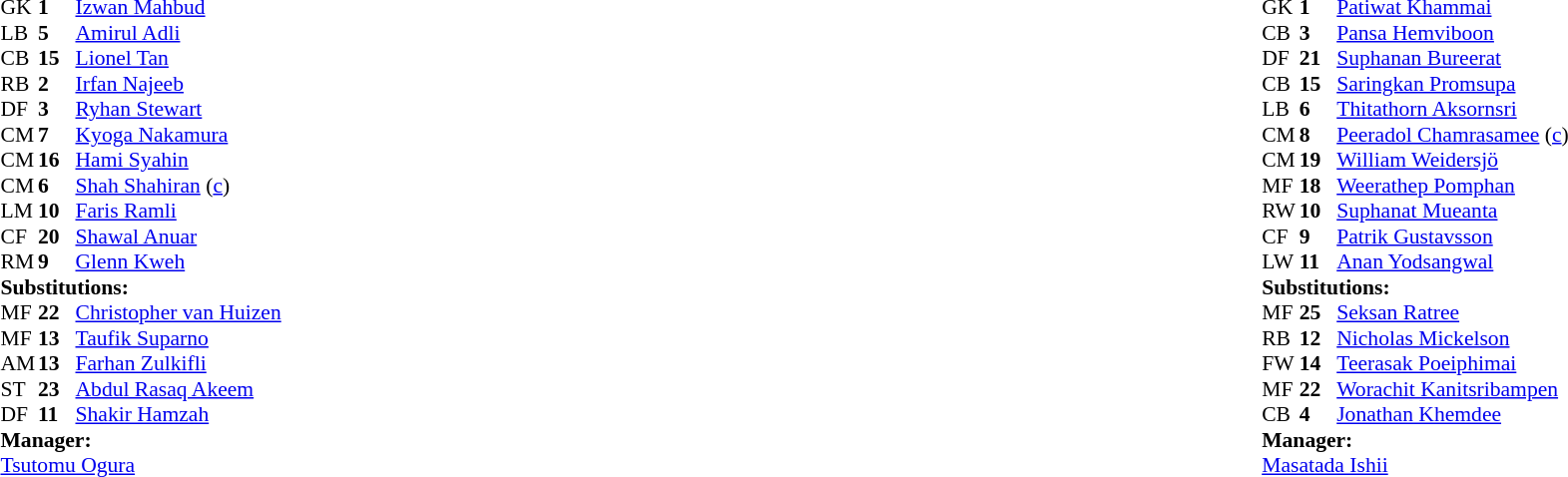<table width="100%">
<tr>
<td valign="top" width="40%"><br><table style="font-size:90%" cellspacing="0" cellpadding="0">
<tr>
<th width=25></th>
<th width=25></th>
</tr>
<tr>
<td>GK</td>
<td><strong>1</strong></td>
<td><a href='#'>Izwan Mahbud</a></td>
</tr>
<tr>
<td>LB</td>
<td><strong>5</strong></td>
<td><a href='#'>Amirul Adli</a></td>
</tr>
<tr>
<td>CB</td>
<td><strong>15</strong></td>
<td><a href='#'>Lionel Tan</a></td>
</tr>
<tr>
<td>RB</td>
<td><strong>2</strong></td>
<td><a href='#'>Irfan Najeeb</a></td>
<td></td>
</tr>
<tr>
<td>DF</td>
<td><strong>3</strong></td>
<td><a href='#'>Ryhan Stewart</a></td>
<td></td>
<td></td>
</tr>
<tr>
<td>CM</td>
<td><strong>7</strong></td>
<td><a href='#'>Kyoga Nakamura</a></td>
<td></td>
</tr>
<tr>
<td>CM</td>
<td><strong>16</strong></td>
<td><a href='#'>Hami Syahin</a></td>
<td></td>
<td></td>
</tr>
<tr>
<td>CM</td>
<td><strong>6</strong></td>
<td><a href='#'>Shah Shahiran</a> (<a href='#'>c</a>)</td>
</tr>
<tr>
<td>LM</td>
<td><strong>10</strong></td>
<td><a href='#'>Faris Ramli</a></td>
<td></td>
<td></td>
</tr>
<tr>
<td>CF</td>
<td><strong>20</strong></td>
<td><a href='#'>Shawal Anuar</a></td>
<td></td>
<td></td>
</tr>
<tr>
<td>RM</td>
<td><strong>9</strong></td>
<td><a href='#'>Glenn Kweh</a></td>
<td></td>
<td></td>
</tr>
<tr>
<td colspan=3><strong>Substitutions:</strong></td>
</tr>
<tr>
<td>MF</td>
<td><strong>22</strong></td>
<td><a href='#'>Christopher van Huizen</a></td>
<td></td>
<td></td>
</tr>
<tr>
<td>MF</td>
<td><strong>13</strong></td>
<td><a href='#'>Taufik Suparno</a></td>
<td></td>
<td></td>
</tr>
<tr>
<td>AM</td>
<td><strong>13</strong></td>
<td><a href='#'>Farhan Zulkifli</a></td>
<td></td>
<td></td>
</tr>
<tr>
<td>ST</td>
<td><strong>23</strong></td>
<td><a href='#'>Abdul Rasaq Akeem</a></td>
<td></td>
<td></td>
</tr>
<tr>
<td>DF</td>
<td><strong>11</strong></td>
<td><a href='#'>Shakir Hamzah</a></td>
<td></td>
<td></td>
</tr>
<tr>
<td colspan=3><strong>Manager:</strong></td>
</tr>
<tr>
<td colspan=3> <a href='#'>Tsutomu Ogura</a></td>
</tr>
</table>
</td>
<td valign="top"></td>
<td valign="top" width="50%"><br><table style="font-size:90%; margin:auto" cellspacing="0" cellpadding="0">
<tr>
<th width=25></th>
<th width=25></th>
</tr>
<tr>
<td>GK</td>
<td><strong>1</strong></td>
<td><a href='#'>Patiwat Khammai</a></td>
</tr>
<tr>
<td>CB</td>
<td><strong>3</strong></td>
<td><a href='#'>Pansa Hemviboon</a></td>
</tr>
<tr>
<td>DF</td>
<td><strong>21</strong></td>
<td><a href='#'>Suphanan Bureerat</a></td>
<td></td>
<td></td>
</tr>
<tr>
<td>CB</td>
<td><strong>15</strong></td>
<td><a href='#'>Saringkan Promsupa</a></td>
<td></td>
<td></td>
</tr>
<tr>
<td>LB</td>
<td><strong>6</strong></td>
<td><a href='#'>Thitathorn Aksornsri</a></td>
</tr>
<tr>
<td>CM</td>
<td><strong>8</strong></td>
<td><a href='#'>Peeradol Chamrasamee</a> (<a href='#'>c</a>)</td>
</tr>
<tr>
<td>CM</td>
<td><strong>19</strong></td>
<td><a href='#'>William Weidersjö</a></td>
<td></td>
<td></td>
</tr>
<tr>
<td>MF</td>
<td><strong>18</strong></td>
<td><a href='#'>Weerathep Pomphan</a></td>
<td></td>
</tr>
<tr>
<td>RW</td>
<td><strong>10</strong></td>
<td><a href='#'>Suphanat Mueanta</a></td>
</tr>
<tr>
<td>CF</td>
<td><strong>9</strong></td>
<td><a href='#'>Patrik Gustavsson</a></td>
<td></td>
<td></td>
</tr>
<tr>
<td>LW</td>
<td><strong>11</strong></td>
<td><a href='#'>Anan Yodsangwal</a></td>
<td></td>
<td></td>
</tr>
<tr>
<td colspan=3><strong>Substitutions:</strong></td>
</tr>
<tr>
<td>MF</td>
<td><strong>25</strong></td>
<td><a href='#'>Seksan Ratree</a></td>
<td></td>
<td></td>
</tr>
<tr>
<td>RB</td>
<td><strong>12</strong></td>
<td><a href='#'>Nicholas Mickelson</a></td>
<td></td>
<td></td>
</tr>
<tr>
<td>FW</td>
<td><strong>14</strong></td>
<td><a href='#'>Teerasak Poeiphimai</a></td>
<td></td>
<td></td>
</tr>
<tr>
<td>MF</td>
<td><strong>22</strong></td>
<td><a href='#'>Worachit Kanitsribampen</a></td>
<td></td>
<td></td>
</tr>
<tr>
<td>CB</td>
<td><strong>4</strong></td>
<td><a href='#'>Jonathan Khemdee</a></td>
<td></td>
<td></td>
</tr>
<tr>
<td colspan=3><strong>Manager:</strong></td>
</tr>
<tr>
<td colspan=3> <a href='#'>Masatada Ishii</a></td>
</tr>
</table>
</td>
</tr>
</table>
